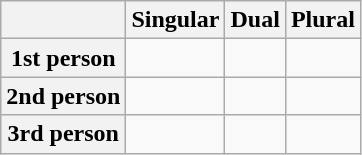<table class="wikitable">
<tr>
<th></th>
<th>Singular</th>
<th>Dual</th>
<th>Plural</th>
</tr>
<tr>
<th>1st person</th>
<td></td>
<td></td>
<td></td>
</tr>
<tr>
<th>2nd person</th>
<td></td>
<td></td>
<td></td>
</tr>
<tr>
<th>3rd person</th>
<td></td>
<td></td>
<td></td>
</tr>
</table>
